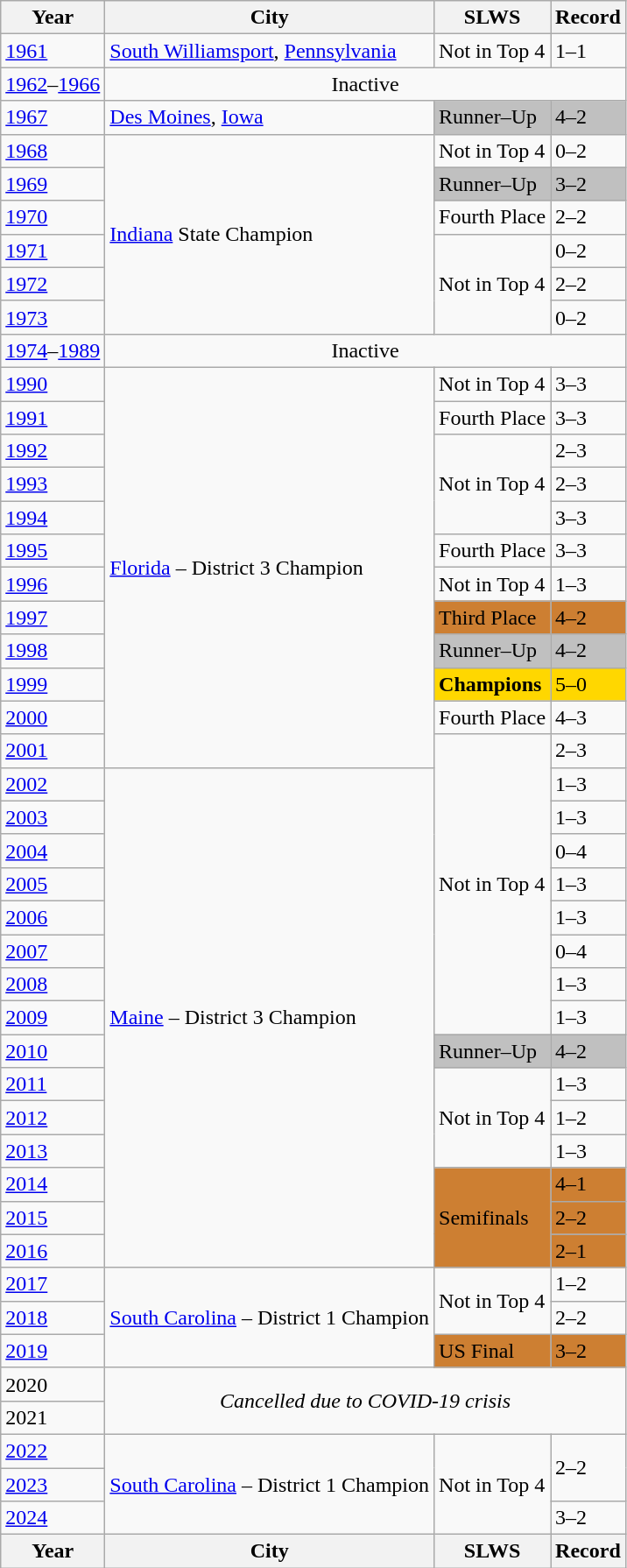<table class="wikitable">
<tr>
<th>Year</th>
<th>City</th>
<th>SLWS</th>
<th>Record</th>
</tr>
<tr>
<td><a href='#'>1961</a></td>
<td> <a href='#'>South Williamsport</a>, <a href='#'>Pennsylvania</a></td>
<td>Not in Top 4</td>
<td>1–1</td>
</tr>
<tr>
<td><a href='#'>1962</a>–<a href='#'>1966</a></td>
<td align=center colspan=3>Inactive</td>
</tr>
<tr>
<td><a href='#'>1967</a></td>
<td> <a href='#'>Des Moines</a>, <a href='#'>Iowa</a></td>
<td style="background:silver;">Runner–Up</td>
<td style="background:silver;">4–2</td>
</tr>
<tr>
<td><a href='#'>1968</a></td>
<td rowspan=6> <a href='#'>Indiana</a> State Champion</td>
<td>Not in Top 4</td>
<td>0–2</td>
</tr>
<tr>
<td><a href='#'>1969</a></td>
<td style="background:silver;">Runner–Up</td>
<td style="background:silver;">3–2</td>
</tr>
<tr>
<td><a href='#'>1970</a></td>
<td>Fourth Place</td>
<td>2–2</td>
</tr>
<tr>
<td><a href='#'>1971</a></td>
<td rowspan=3>Not in Top 4</td>
<td>0–2</td>
</tr>
<tr>
<td><a href='#'>1972</a></td>
<td>2–2</td>
</tr>
<tr>
<td><a href='#'>1973</a></td>
<td>0–2</td>
</tr>
<tr>
<td><a href='#'>1974</a>–<a href='#'>1989</a></td>
<td align=center colspan=3>Inactive</td>
</tr>
<tr>
<td><a href='#'>1990</a></td>
<td rowspan=12> <a href='#'>Florida</a> – District 3 Champion</td>
<td>Not in Top 4</td>
<td>3–3</td>
</tr>
<tr>
<td><a href='#'>1991</a></td>
<td>Fourth Place</td>
<td>3–3</td>
</tr>
<tr>
<td><a href='#'>1992</a></td>
<td rowspan=3>Not in Top 4</td>
<td>2–3</td>
</tr>
<tr>
<td><a href='#'>1993</a></td>
<td>2–3</td>
</tr>
<tr>
<td><a href='#'>1994</a></td>
<td>3–3</td>
</tr>
<tr>
<td><a href='#'>1995</a></td>
<td>Fourth Place</td>
<td>3–3</td>
</tr>
<tr>
<td><a href='#'>1996</a></td>
<td>Not in Top 4</td>
<td>1–3</td>
</tr>
<tr>
<td><a href='#'>1997</a></td>
<td style="background:#cd7f32;">Third Place</td>
<td style="background:#cd7f32;">4–2</td>
</tr>
<tr>
<td><a href='#'>1998</a></td>
<td style="background:silver;">Runner–Up</td>
<td style="background:silver;">4–2</td>
</tr>
<tr>
<td><a href='#'>1999</a></td>
<td style="background:gold;"><strong>Champions</strong></td>
<td style="background:gold;">5–0</td>
</tr>
<tr>
<td><a href='#'>2000</a></td>
<td>Fourth Place</td>
<td>4–3</td>
</tr>
<tr>
<td><a href='#'>2001</a></td>
<td rowspan=9>Not in Top 4</td>
<td>2–3</td>
</tr>
<tr>
<td><a href='#'>2002</a></td>
<td rowspan=15> <a href='#'>Maine</a> – District 3 Champion</td>
<td>1–3</td>
</tr>
<tr>
<td><a href='#'>2003</a></td>
<td>1–3</td>
</tr>
<tr>
<td><a href='#'>2004</a></td>
<td>0–4</td>
</tr>
<tr>
<td><a href='#'>2005</a></td>
<td>1–3</td>
</tr>
<tr>
<td><a href='#'>2006</a></td>
<td>1–3</td>
</tr>
<tr>
<td><a href='#'>2007</a></td>
<td>0–4</td>
</tr>
<tr>
<td><a href='#'>2008</a></td>
<td>1–3</td>
</tr>
<tr>
<td><a href='#'>2009</a></td>
<td>1–3</td>
</tr>
<tr>
<td><a href='#'>2010</a></td>
<td style="background:silver;">Runner–Up</td>
<td style="background:silver;">4–2</td>
</tr>
<tr>
<td><a href='#'>2011</a></td>
<td rowspan=3>Not in Top 4</td>
<td>1–3</td>
</tr>
<tr>
<td><a href='#'>2012</a></td>
<td>1–2</td>
</tr>
<tr>
<td><a href='#'>2013</a></td>
<td>1–3</td>
</tr>
<tr>
<td><a href='#'>2014</a></td>
<td style="background:#cd7f32;" rowspan=3>Semifinals</td>
<td style="background:#cd7f32;">4–1</td>
</tr>
<tr>
<td><a href='#'>2015</a></td>
<td style="background:#cd7f32;">2–2</td>
</tr>
<tr>
<td><a href='#'>2016</a></td>
<td style="background:#cd7f32;">2–1</td>
</tr>
<tr>
<td><a href='#'>2017</a></td>
<td rowspan=3> <a href='#'>South Carolina</a> – District 1 Champion</td>
<td rowspan=2>Not in Top 4</td>
<td>1–2</td>
</tr>
<tr>
<td><a href='#'>2018</a></td>
<td>2–2</td>
</tr>
<tr>
<td><a href='#'>2019</a></td>
<td style="background:#cd7f32;">US Final</td>
<td style="background:#cd7f32;">3–2</td>
</tr>
<tr>
<td>2020</td>
<td colspan=3 rowspan=2 style="text-align:center;"><em>Cancelled due to COVID-19 crisis</em> </td>
</tr>
<tr>
<td>2021</td>
</tr>
<tr>
<td><a href='#'>2022</a></td>
<td rowspan=3> <a href='#'>South Carolina</a> – District 1 Champion</td>
<td rowspan=3>Not in Top 4</td>
<td rowspan=2>2–2</td>
</tr>
<tr>
<td><a href='#'>2023</a></td>
</tr>
<tr>
<td><a href='#'>2024</a></td>
<td>3–2</td>
</tr>
<tr>
<th>Year</th>
<th>City</th>
<th>SLWS</th>
<th>Record</th>
</tr>
</table>
